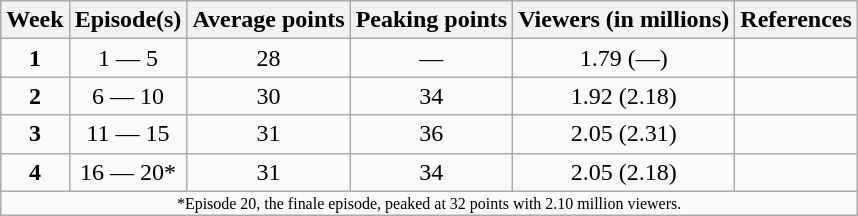<table class="wikitable" style="text-align:center;">
<tr>
<th>Week</th>
<th>Episode(s)</th>
<th>Average points</th>
<th>Peaking points</th>
<th>Viewers (in millions)</th>
<th>References</th>
</tr>
<tr>
<td><strong>1</strong></td>
<td>1 — 5</td>
<td>28</td>
<td>—</td>
<td>1.79 (—)</td>
<td></td>
</tr>
<tr>
<td><strong>2</strong></td>
<td>6 — 10</td>
<td>30</td>
<td>34</td>
<td>1.92 (2.18)</td>
<td></td>
</tr>
<tr>
<td><strong>3</strong></td>
<td>11 — 15</td>
<td>31</td>
<td>36</td>
<td>2.05 (2.31)</td>
<td></td>
</tr>
<tr>
<td><strong>4</strong></td>
<td>16 — 20*</td>
<td>31</td>
<td>34</td>
<td>2.05 (2.18)</td>
<td></td>
</tr>
<tr>
<td colspan="10" style="text-align:center; font-size:8pt;">*Episode 20, the finale episode, peaked at 32 points with 2.10 million viewers.</td>
</tr>
</table>
